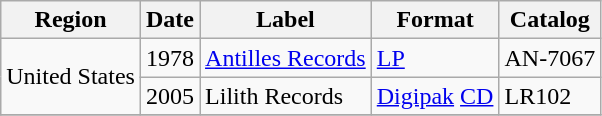<table class="wikitable">
<tr>
<th>Region</th>
<th>Date</th>
<th>Label</th>
<th>Format</th>
<th>Catalog</th>
</tr>
<tr>
<td rowspan="2">United States</td>
<td>1978</td>
<td><a href='#'>Antilles Records</a></td>
<td><a href='#'>LP</a></td>
<td>AN-7067</td>
</tr>
<tr>
<td>2005</td>
<td>Lilith Records</td>
<td><a href='#'>Digipak</a> <a href='#'>CD</a></td>
<td>LR102</td>
</tr>
<tr>
</tr>
</table>
